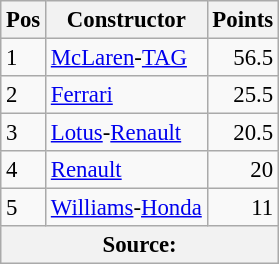<table class="wikitable" style="font-size: 95%;">
<tr>
<th>Pos</th>
<th>Constructor</th>
<th>Points</th>
</tr>
<tr>
<td>1</td>
<td> <a href='#'>McLaren</a>-<a href='#'>TAG</a></td>
<td align="right">56.5</td>
</tr>
<tr>
<td>2</td>
<td> <a href='#'>Ferrari</a></td>
<td align="right">25.5</td>
</tr>
<tr>
<td>3</td>
<td> <a href='#'>Lotus</a>-<a href='#'>Renault</a></td>
<td align="right">20.5</td>
</tr>
<tr>
<td>4</td>
<td> <a href='#'>Renault</a></td>
<td align="right">20</td>
</tr>
<tr>
<td>5</td>
<td> <a href='#'>Williams</a>-<a href='#'>Honda</a></td>
<td align="right">11</td>
</tr>
<tr>
<th colspan=4>Source: </th>
</tr>
</table>
